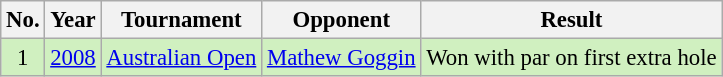<table class="wikitable" style="font-size:95%;">
<tr>
<th>No.</th>
<th>Year</th>
<th>Tournament</th>
<th>Opponent</th>
<th>Result</th>
</tr>
<tr style="background:#D0F0C0;">
<td align=center>1</td>
<td><a href='#'>2008</a></td>
<td><a href='#'>Australian Open</a></td>
<td> <a href='#'>Mathew Goggin</a></td>
<td>Won with par on first extra hole</td>
</tr>
</table>
